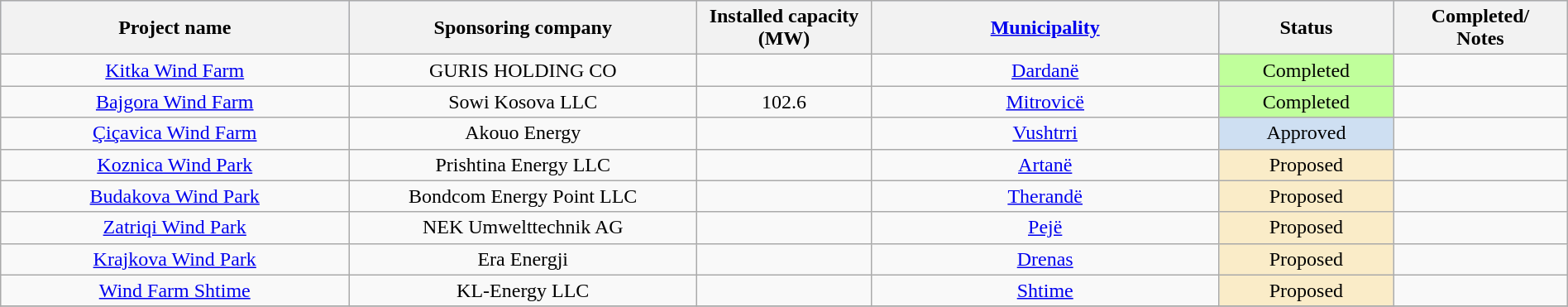<table class="wikitable sortable" style="text-align:center; font-size:100%; border-collapse:collapse;" width=100%>
<tr style="background:#C1D8FF;">
<th width=20%>Project name</th>
<th width=20%>Sponsoring company</th>
<th width=10%>Installed capacity (MW)</th>
<th width=20%><a href='#'>Municipality</a></th>
<th width=10%>Status</th>
<th width=10%>Completed/<br>Notes</th>
</tr>
<tr>
<td><a href='#'>Kitka Wind Farm</a></td>
<td>GURIS HOLDING CO</td>
<td></td>
<td><a href='#'>Dardanë</a></td>
<td style="background:#C0FF9B;">Completed</td>
<td></td>
</tr>
<tr>
<td><a href='#'>Bajgora Wind Farm</a></td>
<td>Sowi Kosova LLC</td>
<td>102.6</td>
<td><a href='#'>Mitrovicë</a></td>
<td style="background:#C0FF9B;;">Completed</td>
<td></td>
</tr>
<tr>
<td><a href='#'>Çiçavica Wind Farm</a></td>
<td>Akouo Energy</td>
<td></td>
<td><a href='#'>Vushtrri</a></td>
<td style="background:#CEDFF2;">Approved</td>
<td></td>
</tr>
<tr>
<td><a href='#'>Koznica Wind Park</a></td>
<td>Prishtina Energy LLC</td>
<td></td>
<td><a href='#'>Artanë</a></td>
<td style="background:#FAECC8;">Proposed</td>
<td></td>
</tr>
<tr>
<td><a href='#'>Budakova Wind Park</a></td>
<td>Bondcom Energy Point LLC</td>
<td></td>
<td><a href='#'>Therandë</a></td>
<td style="background:#FAECC8;">Proposed</td>
<td></td>
</tr>
<tr>
<td><a href='#'>Zatriqi Wind Park</a></td>
<td>NEK Umwelttechnik AG</td>
<td></td>
<td><a href='#'>Pejë</a></td>
<td style="background:#FAECC8;">Proposed</td>
<td></td>
</tr>
<tr>
<td><a href='#'>Krajkova Wind Park</a></td>
<td>Era Energji</td>
<td></td>
<td><a href='#'>Drenas</a></td>
<td style="background:#FAECC8;">Proposed</td>
<td></td>
</tr>
<tr>
<td><a href='#'>Wind Farm Shtime</a></td>
<td>KL-Energy LLC</td>
<td></td>
<td><a href='#'>Shtime</a></td>
<td style="background:#FAECC8;">Proposed</td>
<td></td>
</tr>
<tr>
</tr>
</table>
